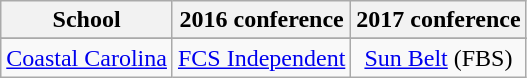<table class="wikitable sortable">
<tr>
<th>School</th>
<th>2016 conference</th>
<th>2017 conference</th>
</tr>
<tr>
</tr>
<tr style="text-align:center;">
<td><a href='#'>Coastal Carolina</a></td>
<td><a href='#'>FCS Independent</a></td>
<td><a href='#'>Sun Belt</a> (FBS)</td>
</tr>
</table>
